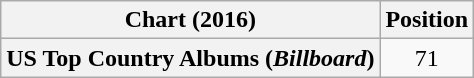<table class="wikitable plainrowheaders" style="text-align:center">
<tr>
<th scope="col">Chart (2016)</th>
<th scope="col">Position</th>
</tr>
<tr>
<th scope="row">US Top Country Albums (<em>Billboard</em>)</th>
<td>71</td>
</tr>
</table>
